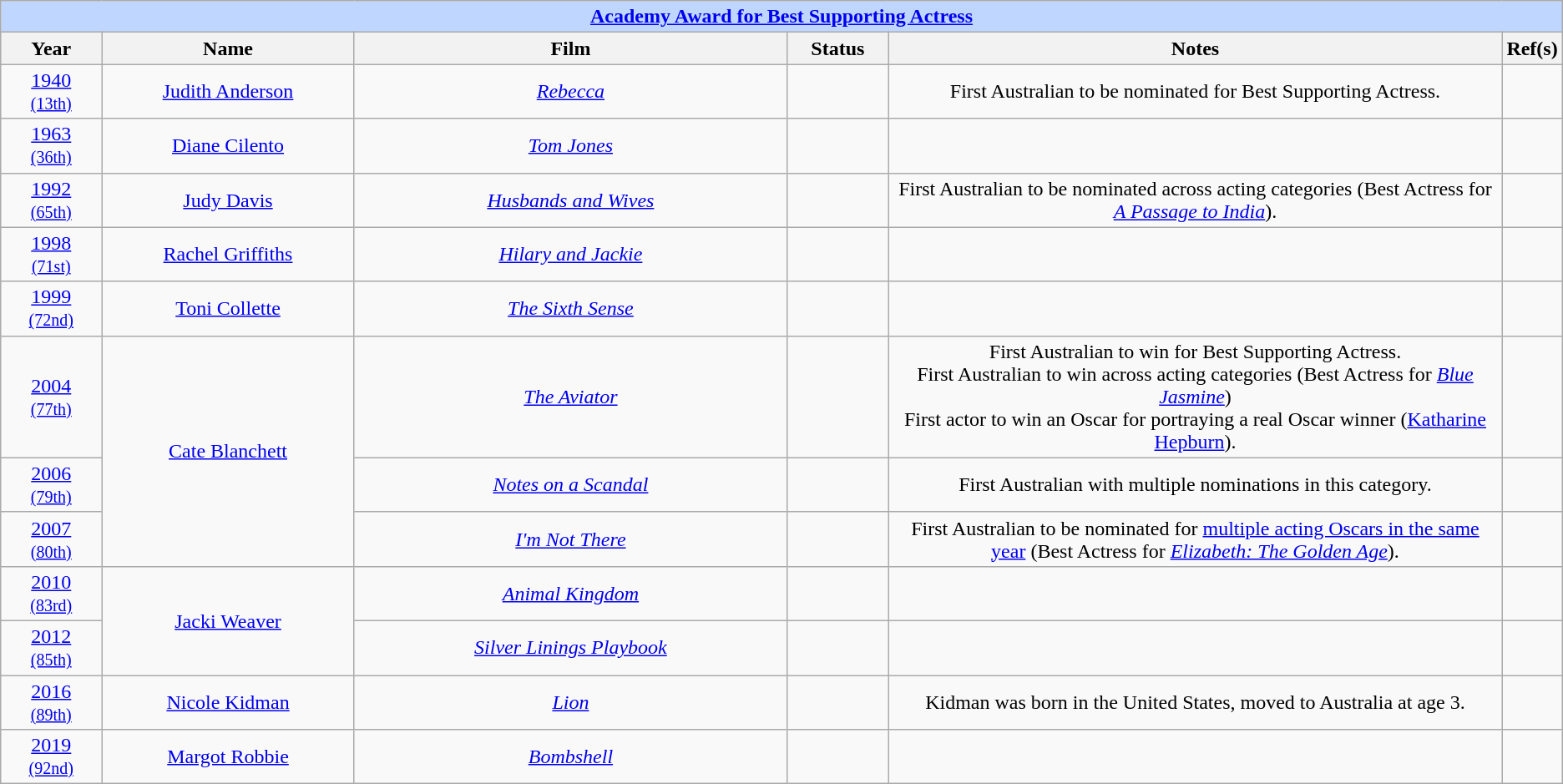<table class="wikitable" style="text-align: center">
<tr style="background:#bfd7ff;">
<td colspan="6" style="text-align:center;"><strong><a href='#'>Academy Award for Best Supporting Actress</a></strong></td>
</tr>
<tr style="background:#ebf5ff;">
<th style="width:75px;">Year</th>
<th style="width:200px;">Name</th>
<th style="width:350px;">Film</th>
<th style="width:75px;">Status</th>
<th style="width:500px;">Notes</th>
<th width="3">Ref(s)</th>
</tr>
<tr>
<td style="text-align: center"><a href='#'>1940</a> <br><small><a href='#'>(13th)</a> </small></td>
<td><a href='#'>Judith Anderson</a></td>
<td><em><a href='#'>Rebecca</a></em></td>
<td></td>
<td>First Australian to be nominated for Best Supporting Actress.</td>
<td style="text-align: center"></td>
</tr>
<tr>
<td style="text-align: center"><a href='#'>1963</a> <br><small><a href='#'>(36th)</a> </small></td>
<td><a href='#'>Diane Cilento</a></td>
<td><em><a href='#'>Tom Jones</a></em></td>
<td></td>
<td></td>
<td style="text-align: center"></td>
</tr>
<tr>
<td style="text-align: center"><a href='#'>1992</a> <br><small><a href='#'>(65th)</a> </small></td>
<td><a href='#'>Judy Davis</a></td>
<td><em><a href='#'>Husbands and Wives</a></em></td>
<td></td>
<td>First Australian to be nominated across acting categories (Best Actress for <em><a href='#'>A Passage to India</a></em>).</td>
<td style="text-align: center"></td>
</tr>
<tr>
<td style="text-align: center"><a href='#'>1998</a> <br><small><a href='#'>(71st)</a> </small></td>
<td><a href='#'>Rachel Griffiths</a></td>
<td><em><a href='#'>Hilary and Jackie</a></em></td>
<td></td>
<td></td>
<td style="text-align: center"></td>
</tr>
<tr>
<td style="text-align: center"><a href='#'>1999</a> <br><small><a href='#'>(72nd)</a> </small></td>
<td><a href='#'>Toni Collette</a></td>
<td><em><a href='#'>The Sixth Sense</a></em></td>
<td></td>
<td></td>
<td style="text-align: center"></td>
</tr>
<tr>
<td style="text-align: center"><a href='#'>2004</a> <br><small><a href='#'>(77th)</a> </small></td>
<td rowspan=3><a href='#'>Cate Blanchett</a></td>
<td><em><a href='#'>The Aviator</a></em></td>
<td></td>
<td>First Australian to win for Best Supporting Actress.<br>First Australian to win across acting categories (Best Actress for <em><a href='#'>Blue Jasmine</a></em>)<br>First actor to win an Oscar for portraying a real Oscar winner (<a href='#'>Katharine Hepburn</a>).</td>
<td style="text-align: center"></td>
</tr>
<tr>
<td style="text-align: center"><a href='#'>2006</a> <br><small><a href='#'>(79th)</a> </small></td>
<td><em><a href='#'>Notes on a Scandal</a></em></td>
<td></td>
<td>First Australian with multiple nominations in this category.</td>
<td style="text-align: center"></td>
</tr>
<tr>
<td style="text-align: center"><a href='#'>2007</a> <br><small><a href='#'>(80th)</a> </small></td>
<td><em><a href='#'>I'm Not There</a></em></td>
<td></td>
<td>First Australian to be nominated for <a href='#'>multiple acting Oscars in the same year</a> (Best Actress for <em><a href='#'>Elizabeth: The Golden Age</a></em>).</td>
<td style="text-align: center"></td>
</tr>
<tr>
<td style="text-align: center"><a href='#'>2010</a> <br><small><a href='#'>(83rd)</a> </small></td>
<td rowspan=2><a href='#'>Jacki Weaver</a></td>
<td><em><a href='#'>Animal Kingdom</a></em></td>
<td></td>
<td></td>
<td style="text-align: center"></td>
</tr>
<tr>
<td style="text-align: center"><a href='#'>2012</a> <br><small><a href='#'>(85th)</a> </small></td>
<td><em><a href='#'>Silver Linings Playbook</a></em></td>
<td></td>
<td></td>
<td style="text-align: center"></td>
</tr>
<tr>
<td style="text-align: center"><a href='#'>2016</a> <br><small><a href='#'>(89th)</a> </small></td>
<td><a href='#'>Nicole Kidman</a></td>
<td><em><a href='#'>Lion</a></em></td>
<td></td>
<td>Kidman was born in the United States, moved to Australia at age 3.</td>
<td style="text-align: center"></td>
</tr>
<tr>
<td style="text-align: center"><a href='#'>2019</a> <br><small><a href='#'>(92nd)</a> </small></td>
<td><a href='#'>Margot Robbie</a></td>
<td><em><a href='#'>Bombshell</a></em></td>
<td></td>
<td></td>
<td></td>
</tr>
</table>
